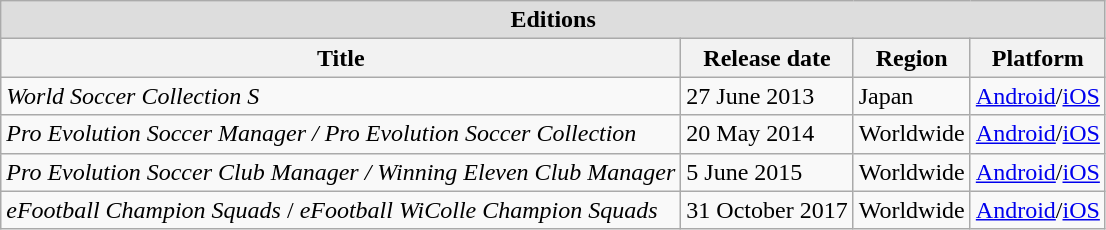<table class="wikitable">
<tr>
<td colspan="5"  style="background:#ddd; text-align:center;"><strong>Editions</strong></td>
</tr>
<tr>
<th>Title</th>
<th>Release date</th>
<th>Region</th>
<th>Platform</th>
</tr>
<tr>
<td><em>World Soccer Collection S</em></td>
<td>27 June 2013</td>
<td>Japan</td>
<td><a href='#'>Android</a>/<a href='#'>iOS</a></td>
</tr>
<tr>
<td><em>Pro Evolution Soccer Manager / Pro Evolution Soccer Collection</em></td>
<td>20 May 2014</td>
<td>Worldwide</td>
<td><a href='#'>Android</a>/<a href='#'>iOS</a></td>
</tr>
<tr>
<td><em>Pro Evolution Soccer Club Manager / Winning Eleven Club Manager</em></td>
<td>5 June 2015</td>
<td>Worldwide</td>
<td><a href='#'>Android</a>/<a href='#'>iOS</a></td>
</tr>
<tr>
<td><em>eFootball Champion Squads</em> / <em>eFootball WiColle Champion Squads</em></td>
<td>31 October 2017</td>
<td>Worldwide</td>
<td><a href='#'>Android</a>/<a href='#'>iOS</a></td>
</tr>
</table>
